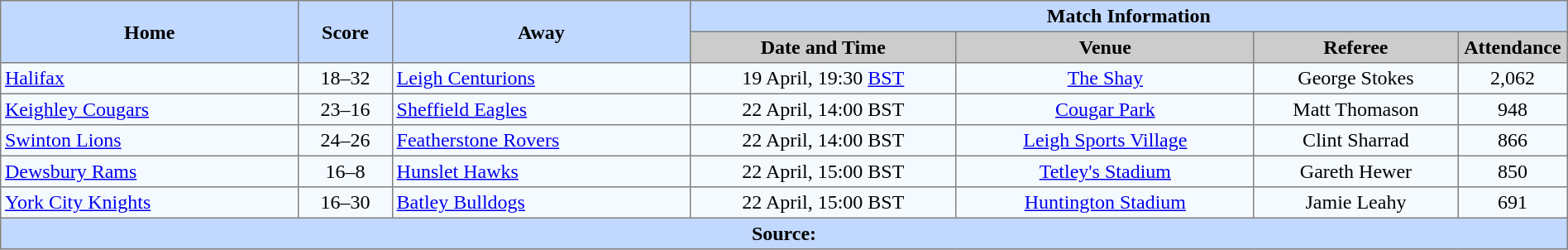<table border="1" cellpadding="3" cellspacing="0" style="border-collapse:collapse; text-align:center; width:100%;">
<tr style="background:#c1d8ff;">
<th rowspan="2" style="width:19%;">Home</th>
<th rowspan="2" style="width:6%;">Score</th>
<th rowspan="2" style="width:19%;">Away</th>
<th colspan=6>Match Information</th>
</tr>
<tr style="background:#ccc;">
<th width=17%>Date and Time</th>
<th width=19%>Venue</th>
<th width=13%>Referee</th>
<th width=7%>Attendance</th>
</tr>
<tr style="background:#f5faff;">
<td align=left> <a href='#'>Halifax</a></td>
<td>18–32</td>
<td align=left> <a href='#'>Leigh Centurions</a></td>
<td>19 April, 19:30 <a href='#'>BST</a></td>
<td><a href='#'>The Shay</a></td>
<td>George Stokes</td>
<td>2,062</td>
</tr>
<tr style="background:#f5faff;">
<td align=left> <a href='#'>Keighley Cougars</a></td>
<td>23–16</td>
<td align=left> <a href='#'>Sheffield Eagles</a></td>
<td>22 April, 14:00 BST</td>
<td><a href='#'>Cougar Park</a></td>
<td>Matt Thomason</td>
<td>948</td>
</tr>
<tr style="background:#f5faff;">
<td align=left> <a href='#'>Swinton Lions</a></td>
<td>24–26</td>
<td align=left> <a href='#'>Featherstone Rovers</a></td>
<td>22 April, 14:00 BST</td>
<td><a href='#'>Leigh Sports Village</a></td>
<td>Clint Sharrad</td>
<td>866</td>
</tr>
<tr style="background:#f5faff;">
<td align=left> <a href='#'>Dewsbury Rams</a></td>
<td>16–8</td>
<td align=left> <a href='#'>Hunslet Hawks</a></td>
<td>22 April, 15:00 BST</td>
<td><a href='#'>Tetley's Stadium</a></td>
<td>Gareth Hewer</td>
<td>850</td>
</tr>
<tr style="background:#f5faff;">
<td align=left> <a href='#'>York City Knights</a></td>
<td>16–30</td>
<td align=left> <a href='#'>Batley Bulldogs</a></td>
<td>22 April, 15:00 BST</td>
<td><a href='#'>Huntington Stadium</a></td>
<td>Jamie Leahy</td>
<td>691</td>
</tr>
<tr style="background:#c1d8ff;">
<th colspan=12>Source:</th>
</tr>
</table>
